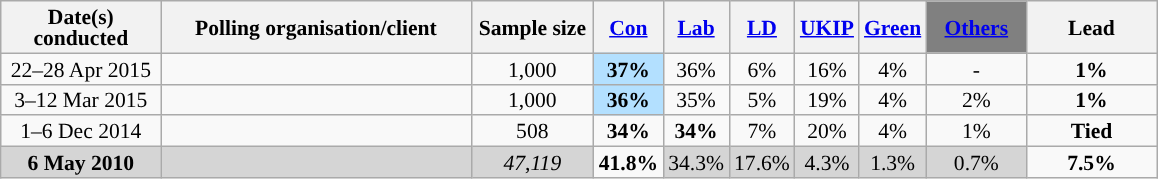<table class="wikitable sortable" style="text-align:center;font-size:90%;line-height:14px">
<tr>
<th ! style="width:100px;">Date(s)<br>conducted</th>
<th style="width:200px;">Polling organisation/client</th>
<th class="unsortable" style="width:75px;">Sample size</th>
<th class="unsortable" style="background:"><a href='#'><span>Con</span></a></th>
<th class="unsortable" style="background:"><a href='#'><span>Lab</span></a></th>
<th class="unsortable" style="background:"><a href='#'><span>LD</span></a></th>
<th class="unsortable" style="background:"><a href='#'><span>UKIP</span></a></th>
<th class="unsortable" style="background:"><a href='#'><span>Green</span></a></th>
<th class="unsortable" style="background:gray; width:60px;"><a href='#'><span>Others</span></a></th>
<th class="unsortable" style="width:80px;">Lead</th>
</tr>
<tr>
<td>22–28 Apr 2015</td>
<td> </td>
<td>1,000</td>
<td style="background:#B3E0FF"><strong>37%</strong></td>
<td>36%</td>
<td>6%</td>
<td>16%</td>
<td>4%</td>
<td>-</td>
<td style="background:"><strong>1% </strong></td>
</tr>
<tr>
<td>3–12 Mar 2015</td>
<td> </td>
<td>1,000</td>
<td style="background:#B3E0FF"><strong>36%</strong></td>
<td>35%</td>
<td>5%</td>
<td>19%</td>
<td>4%</td>
<td>2%</td>
<td style="background:"><strong>1% </strong></td>
</tr>
<tr>
<td>1–6 Dec 2014</td>
<td> </td>
<td>508</td>
<td><strong>34%</strong></td>
<td><strong>34%</strong></td>
<td>7%</td>
<td>20%</td>
<td>4%</td>
<td>1%</td>
<td><strong>Tied</strong></td>
</tr>
<tr>
<td style="background:#D5D5D5"><strong>6 May 2010</strong></td>
<td style="background:#D5D5D5"></td>
<td style="background:#D5D5D5"><em>47,119</em></td>
<td style="background:"><strong>41.8%</strong></td>
<td style="background:#D5D5D5">34.3%</td>
<td style="background:#D5D5D5">17.6%</td>
<td style="background:#D5D5D5">4.3%</td>
<td style="background:#D5D5D5">1.3%</td>
<td style="background:#D5D5D5">0.7%</td>
<td style="background:"><strong>7.5% </strong></td>
</tr>
</table>
